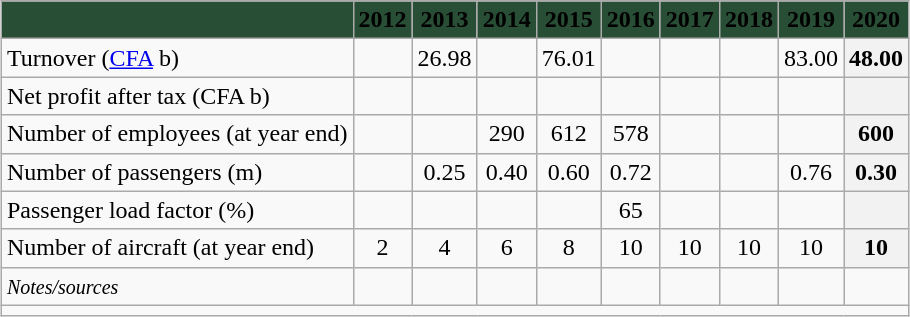<table class="wikitable"  style="margin:1em auto;">
<tr style="text-align:center;">
<th style="background: #284e36;"></th>
<th style="background: #284e36;"><span>2012</span></th>
<th style="background: #284e36;"><span>2013</span></th>
<th style="background: #284e36;"><span>2014</span></th>
<th style="background: #284e36;"><span>2015</span></th>
<th style="background: #284e36;"><span>2016</span></th>
<th style="background: #284e36;"><span>2017</span></th>
<th style="background: #284e36;"><span>2018</span></th>
<th style="background: #284e36;"><span>2019</span></th>
<th style="background: #284e36;"><span>2020</span></th>
</tr>
<tr>
<td>Turnover (<a href='#'>CFA</a> b)</td>
<td align=center></td>
<td align=center>26.98</td>
<td align=center></td>
<td align=center>76.01</td>
<td align=center></td>
<td align=center></td>
<td align=center></td>
<td align=center>83.00</td>
<th align=center>48.00</th>
</tr>
<tr>
<td>Net profit after tax (CFA b)</td>
<td align=center></td>
<td align=center></td>
<td align=center></td>
<td align=center></td>
<td align=center></td>
<td align=center></td>
<td align=center></td>
<td align=center></td>
<th align=center></th>
</tr>
<tr>
<td>Number of employees (at year end)</td>
<td align=center></td>
<td align=center></td>
<td align=center>290</td>
<td align=center>612</td>
<td align=center>578</td>
<td align=center></td>
<td align=center></td>
<td align=center></td>
<th align=center>600</th>
</tr>
<tr>
<td>Number of passengers (m)</td>
<td align=center></td>
<td align=center>0.25</td>
<td align=center>0.40</td>
<td align=center>0.60</td>
<td align=center>0.72</td>
<td align=center></td>
<td align=center></td>
<td align=center>0.76</td>
<th align=center>0.30</th>
</tr>
<tr>
<td>Passenger load factor (%)</td>
<td align=center></td>
<td align=center></td>
<td align=center></td>
<td align=center></td>
<td align=center>65</td>
<td align=center></td>
<td align=center></td>
<td align=center></td>
<th align=center></th>
</tr>
<tr>
<td>Number of aircraft (at year end)</td>
<td align=center>2</td>
<td align=center>4</td>
<td align=center>6</td>
<td align=center>8</td>
<td align=center>10</td>
<td align=center>10</td>
<td align=center>10</td>
<td align=center>10</td>
<th align=center>10</th>
</tr>
<tr>
<td><small><em>Notes/sources</em></small></td>
<td align=center></td>
<td align=center></td>
<td align=center></td>
<td align=center></td>
<td align=center><br></td>
<td align=center></td>
<td align=center></td>
<td align=center></td>
<td align=center><br></td>
</tr>
<tr>
<td colspan="13" style="text-align:left;"></td>
</tr>
</table>
